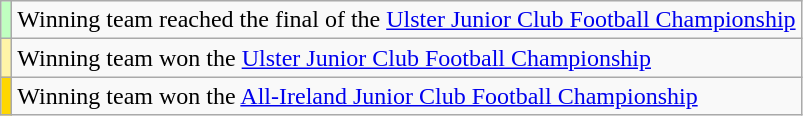<table class="wikitable">
<tr>
<td align=center style="background-color:#C0FFC0"></td>
<td>Winning team reached the final of the <a href='#'>Ulster Junior Club Football Championship</a></td>
</tr>
<tr>
<td align=center style="background-color:#fff4a7"></td>
<td>Winning team won the <a href='#'>Ulster Junior Club Football Championship</a></td>
</tr>
<tr>
<td align=center style="background-color:#ffd700"></td>
<td>Winning team won the <a href='#'>All-Ireland Junior Club Football Championship</a></td>
</tr>
</table>
